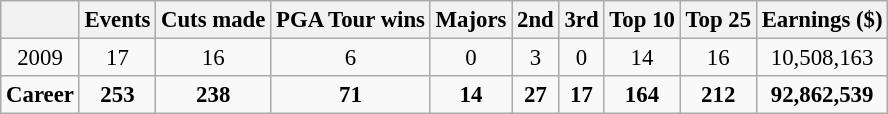<table class=wikitable style="font-size:95%;text-align:center">
<tr>
<th></th>
<th>Events</th>
<th>Cuts made</th>
<th>PGA Tour wins</th>
<th>Majors</th>
<th>2nd</th>
<th>3rd</th>
<th>Top 10</th>
<th>Top 25</th>
<th>Earnings ($)</th>
</tr>
<tr>
<td>2009</td>
<td>17</td>
<td>16</td>
<td>6</td>
<td>0</td>
<td>3</td>
<td>0</td>
<td>14</td>
<td>16</td>
<td>10,508,163</td>
</tr>
<tr>
<td><strong>Career</strong></td>
<td><strong>253</strong></td>
<td><strong>238</strong></td>
<td><strong>71</strong></td>
<td><strong>14</strong></td>
<td><strong>27</strong></td>
<td><strong>17</strong></td>
<td><strong>164</strong></td>
<td><strong>212</strong></td>
<td><strong>92,862,539</strong></td>
</tr>
</table>
